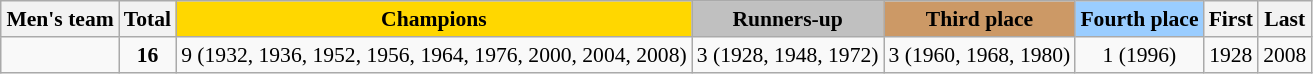<table class="wikitable" style="text-align: center; font-size: 90%; margin-left: 1em;">
<tr>
<th>Men's team</th>
<th>Total</th>
<th style="background-color: gold;">Champions</th>
<th style="background-color: silver;">Runners-up</th>
<th style="background-color: #cc9966;">Third place</th>
<th style="background-color: #9acdff;">Fourth place</th>
<th>First</th>
<th>Last</th>
</tr>
<tr>
<td style="text-align: left;"></td>
<td><strong>16</strong></td>
<td>9 (1932, 1936, 1952, 1956, 1964, 1976, 2000, 2004, 2008)</td>
<td>3 (1928, 1948, 1972)</td>
<td>3 (1960, 1968, 1980)</td>
<td>1 (1996)</td>
<td>1928</td>
<td>2008</td>
</tr>
</table>
